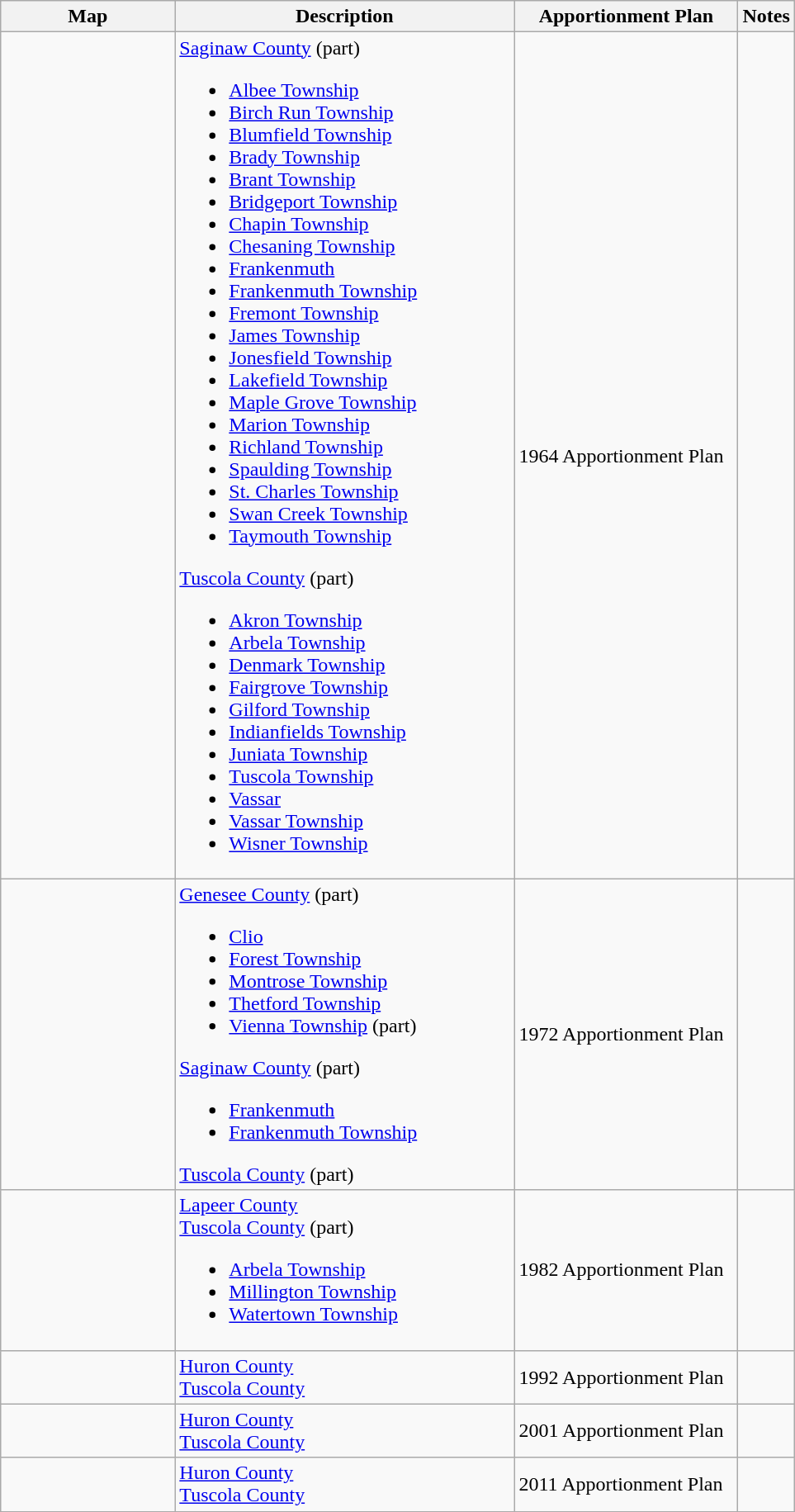<table class="wikitable sortable">
<tr>
<th style="width:100pt;">Map</th>
<th style="width:200pt;">Description</th>
<th style="width:130pt;">Apportionment Plan</th>
<th style="width:15pt;">Notes</th>
</tr>
<tr>
<td></td>
<td><a href='#'>Saginaw County</a> (part)<br><ul><li><a href='#'>Albee Township</a></li><li><a href='#'>Birch Run Township</a></li><li><a href='#'>Blumfield Township</a></li><li><a href='#'>Brady Township</a></li><li><a href='#'>Brant Township</a></li><li><a href='#'>Bridgeport Township</a></li><li><a href='#'>Chapin Township</a></li><li><a href='#'>Chesaning Township</a></li><li><a href='#'>Frankenmuth</a></li><li><a href='#'>Frankenmuth Township</a></li><li><a href='#'>Fremont Township</a></li><li><a href='#'>James Township</a></li><li><a href='#'>Jonesfield Township</a></li><li><a href='#'>Lakefield Township</a></li><li><a href='#'>Maple Grove Township</a></li><li><a href='#'>Marion Township</a></li><li><a href='#'>Richland Township</a></li><li><a href='#'>Spaulding Township</a></li><li><a href='#'>St. Charles Township</a></li><li><a href='#'>Swan Creek Township</a></li><li><a href='#'>Taymouth Township</a></li></ul><a href='#'>Tuscola County</a> (part)<ul><li><a href='#'>Akron Township</a></li><li><a href='#'>Arbela Township</a></li><li><a href='#'>Denmark Township</a></li><li><a href='#'>Fairgrove Township</a></li><li><a href='#'>Gilford Township</a></li><li><a href='#'>Indianfields Township</a></li><li><a href='#'>Juniata Township</a></li><li><a href='#'>Tuscola Township</a></li><li><a href='#'>Vassar</a></li><li><a href='#'>Vassar Township</a></li><li><a href='#'>Wisner Township</a></li></ul></td>
<td>1964 Apportionment Plan</td>
<td></td>
</tr>
<tr>
<td></td>
<td><a href='#'>Genesee County</a> (part)<br><ul><li><a href='#'>Clio</a></li><li><a href='#'>Forest Township</a></li><li><a href='#'>Montrose Township</a></li><li><a href='#'>Thetford Township</a></li><li><a href='#'>Vienna Township</a> (part)</li></ul><a href='#'>Saginaw County</a> (part)<ul><li><a href='#'>Frankenmuth</a></li><li><a href='#'>Frankenmuth Township</a></li></ul><a href='#'>Tuscola County</a> (part)</td>
<td>1972 Apportionment Plan</td>
<td></td>
</tr>
<tr>
<td></td>
<td><a href='#'>Lapeer County</a><br><a href='#'>Tuscola County</a> (part)<ul><li><a href='#'>Arbela Township</a></li><li><a href='#'>Millington Township</a></li><li><a href='#'>Watertown Township</a></li></ul></td>
<td>1982 Apportionment Plan</td>
<td></td>
</tr>
<tr>
<td></td>
<td><a href='#'>Huron County</a><br><a href='#'>Tuscola County</a></td>
<td>1992 Apportionment Plan</td>
<td></td>
</tr>
<tr>
<td></td>
<td><a href='#'>Huron County</a><br><a href='#'>Tuscola County</a></td>
<td>2001 Apportionment Plan</td>
<td></td>
</tr>
<tr>
<td></td>
<td><a href='#'>Huron County</a><br><a href='#'>Tuscola County</a></td>
<td>2011 Apportionment Plan</td>
<td></td>
</tr>
<tr>
</tr>
</table>
